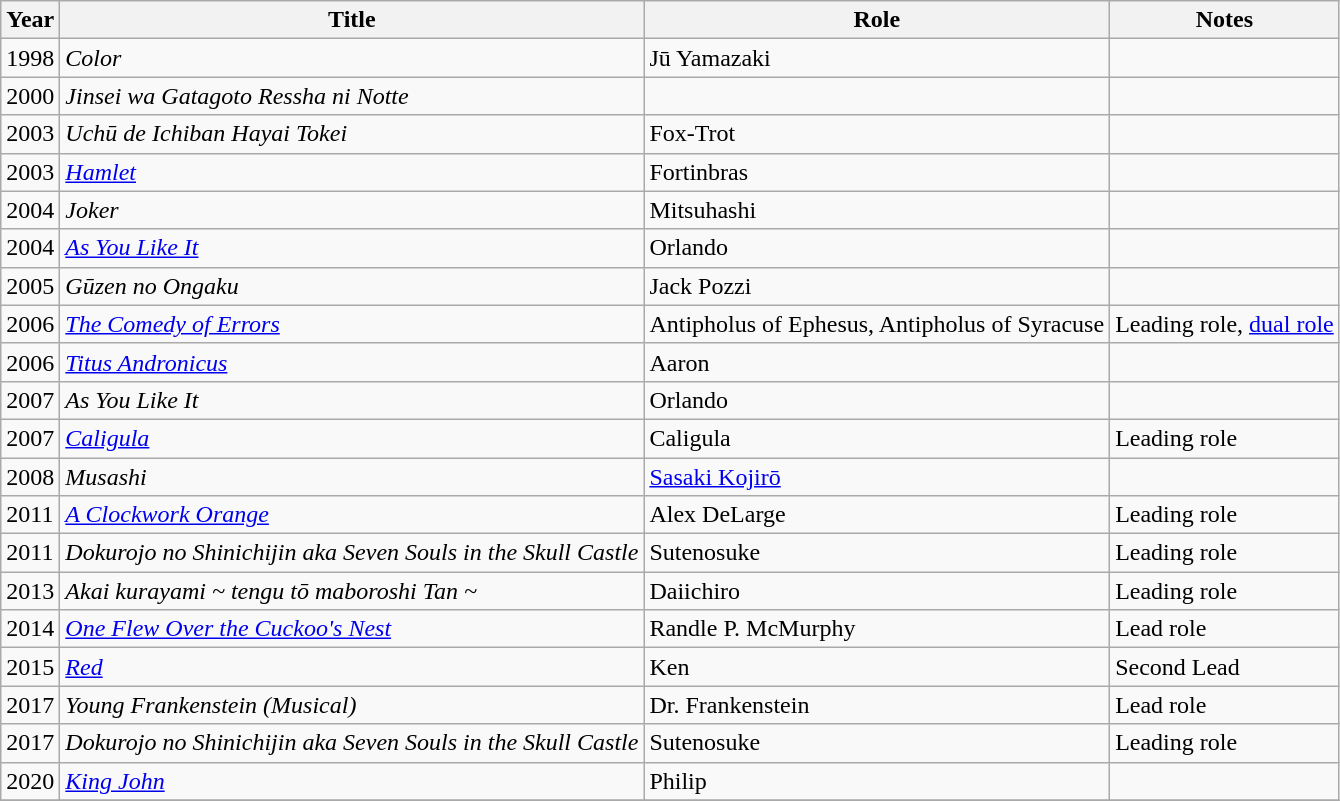<table class="wikitable sortable">
<tr>
<th>Year</th>
<th>Title</th>
<th>Role</th>
<th class="unsortable">Notes</th>
</tr>
<tr>
<td>1998</td>
<td><em>Color</em></td>
<td>Jū Yamazaki</td>
<td></td>
</tr>
<tr>
<td>2000</td>
<td><em>Jinsei wa Gatagoto Ressha ni Notte</em></td>
<td></td>
<td></td>
</tr>
<tr>
<td>2003</td>
<td><em>Uchū de Ichiban Hayai Tokei</em></td>
<td>Fox-Trot</td>
<td></td>
</tr>
<tr>
<td>2003</td>
<td><em><a href='#'>Hamlet</a></em></td>
<td>Fortinbras</td>
<td></td>
</tr>
<tr>
<td>2004</td>
<td><em>Joker</em></td>
<td>Mitsuhashi</td>
<td></td>
</tr>
<tr>
<td>2004</td>
<td><em><a href='#'>As You Like It</a></em></td>
<td>Orlando</td>
<td></td>
</tr>
<tr>
<td>2005</td>
<td><em>Gūzen no Ongaku</em></td>
<td>Jack Pozzi</td>
<td></td>
</tr>
<tr>
<td>2006</td>
<td><em><a href='#'>The Comedy of Errors</a></em></td>
<td>Antipholus of Ephesus, Antipholus of Syracuse</td>
<td>Leading role, <a href='#'>dual role</a></td>
</tr>
<tr>
<td>2006</td>
<td><em><a href='#'>Titus Andronicus</a></em></td>
<td>Aaron</td>
<td></td>
</tr>
<tr>
<td>2007</td>
<td><em>As You Like It</em></td>
<td>Orlando</td>
<td></td>
</tr>
<tr>
<td>2007</td>
<td><em><a href='#'>Caligula</a></em></td>
<td>Caligula</td>
<td>Leading role</td>
</tr>
<tr>
<td>2008</td>
<td><em>Musashi</em></td>
<td><a href='#'>Sasaki Kojirō</a></td>
<td></td>
</tr>
<tr>
<td>2011</td>
<td><em><a href='#'>A Clockwork Orange</a></em></td>
<td>Alex DeLarge</td>
<td>Leading role</td>
</tr>
<tr>
<td>2011</td>
<td><em>Dokurojo no Shinichijin aka Seven Souls in the Skull Castle</em></td>
<td>Sutenosuke</td>
<td>Leading role</td>
</tr>
<tr>
<td>2013</td>
<td><em>Akai kurayami ~ tengu tō maboroshi Tan ~</em></td>
<td>Daiichiro</td>
<td>Leading role</td>
</tr>
<tr>
<td>2014</td>
<td><em><a href='#'>One Flew Over the Cuckoo's Nest</a></em></td>
<td>Randle P. McMurphy</td>
<td>Lead role</td>
</tr>
<tr>
<td>2015</td>
<td><em><a href='#'>Red</a></em></td>
<td>Ken</td>
<td>Second Lead</td>
</tr>
<tr>
<td>2017</td>
<td><em>Young Frankenstein (Musical)</em></td>
<td>Dr. Frankenstein</td>
<td>Lead role</td>
</tr>
<tr>
<td>2017</td>
<td><em>Dokurojo no Shinichijin aka Seven Souls in the Skull Castle</em></td>
<td>Sutenosuke</td>
<td>Leading role</td>
</tr>
<tr>
<td>2020</td>
<td><em><a href='#'>King John</a></em></td>
<td>Philip</td>
<td></td>
</tr>
<tr>
</tr>
</table>
